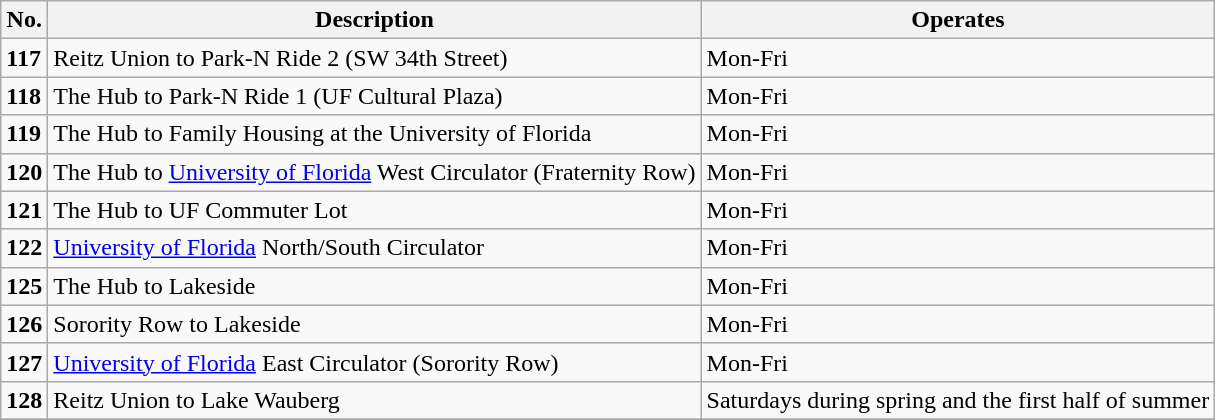<table class="wikitable">
<tr>
<th>No.</th>
<th>Description</th>
<th>Operates</th>
</tr>
<tr>
<td><strong>117</strong></td>
<td>Reitz Union to Park-N Ride 2 (SW 34th Street)</td>
<td>Mon-Fri</td>
</tr>
<tr>
<td><strong>118</strong></td>
<td>The Hub to Park-N Ride 1 (UF Cultural Plaza)</td>
<td>Mon-Fri</td>
</tr>
<tr>
<td><strong>119</strong></td>
<td>The Hub to Family Housing at the University of Florida</td>
<td>Mon-Fri</td>
</tr>
<tr>
<td><strong>120</strong></td>
<td>The Hub to <a href='#'>University of Florida</a> West Circulator (Fraternity Row)</td>
<td>Mon-Fri</td>
</tr>
<tr>
<td><strong>121</strong></td>
<td>The Hub to UF Commuter Lot</td>
<td>Mon-Fri</td>
</tr>
<tr>
<td><strong>122</strong></td>
<td><a href='#'>University of Florida</a> North/South Circulator</td>
<td>Mon-Fri</td>
</tr>
<tr>
<td><strong>125</strong></td>
<td>The Hub to Lakeside</td>
<td>Mon-Fri</td>
</tr>
<tr>
<td><strong>126</strong></td>
<td>Sorority Row to Lakeside</td>
<td>Mon-Fri</td>
</tr>
<tr>
<td><strong>127</strong></td>
<td><a href='#'>University of Florida</a> East Circulator (Sorority Row)</td>
<td>Mon-Fri</td>
</tr>
<tr>
<td><strong>128</strong></td>
<td>Reitz Union to Lake Wauberg</td>
<td>Saturdays during spring and the first half of summer</td>
</tr>
<tr>
</tr>
</table>
